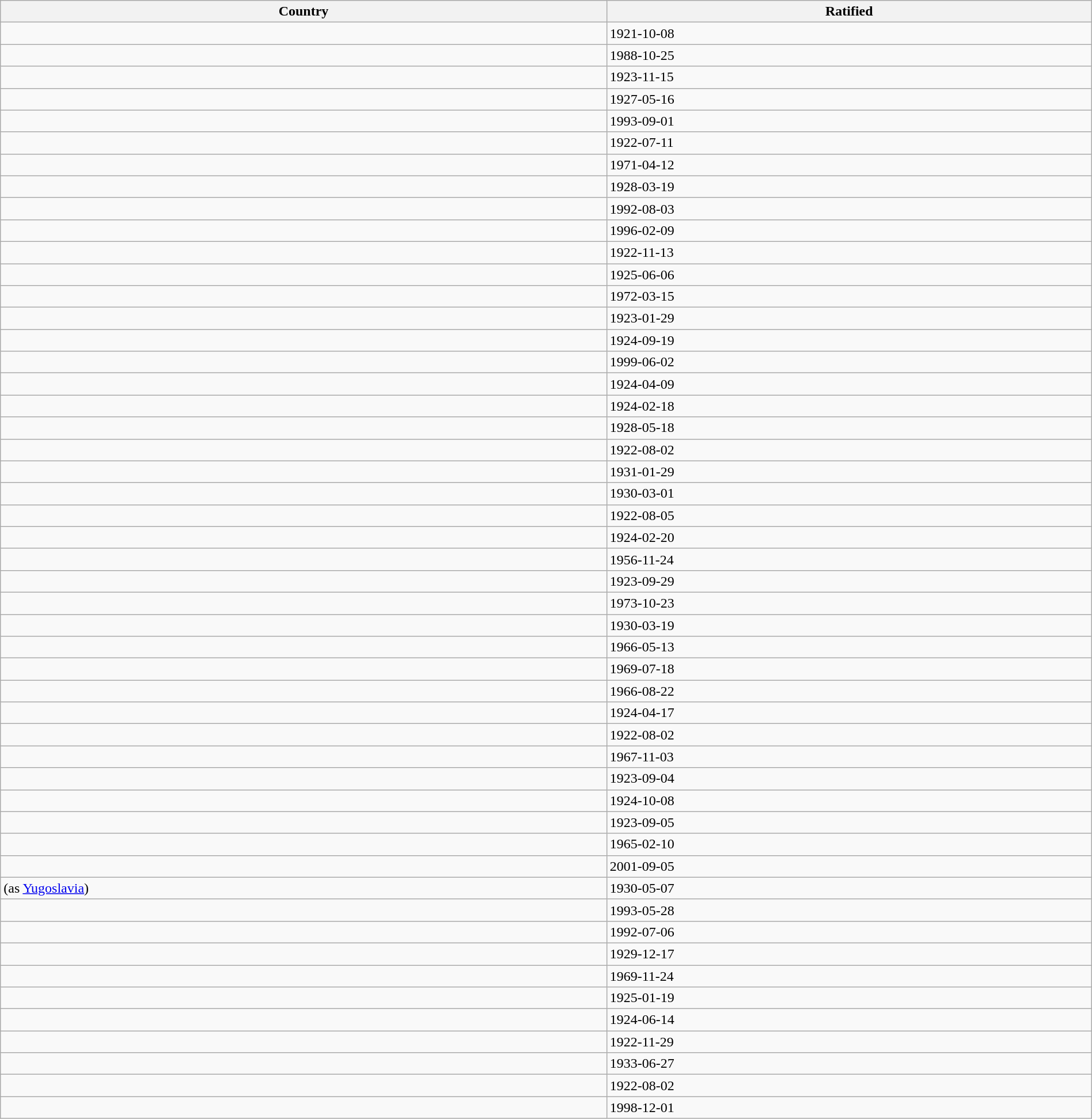<table class="wikitable sortable" border="1" style="width:100%; margin:auto;">
<tr>
<th width="15%">Country</th>
<th width="12%">Ratified</th>
</tr>
<tr -valign="top">
<td></td>
<td>1921-10-08</td>
</tr>
<tr -valign="top">
<td></td>
<td>1988-10-25</td>
</tr>
<tr -valign="top">
<td></td>
<td>1923-11-15</td>
</tr>
<tr -valign="top">
<td></td>
<td>1927-05-16</td>
</tr>
<tr -valign="top">
<td></td>
<td>1993-09-01</td>
</tr>
<tr -valign="top">
<td></td>
<td>1922-07-11</td>
</tr>
<tr -valign="top">
<td></td>
<td>1971-04-12</td>
</tr>
<tr -valign="top">
<td></td>
<td>1928-03-19</td>
</tr>
<tr -valign="top">
<td></td>
<td>1992-08-03</td>
</tr>
<tr -valign="top">
<td></td>
<td>1996-02-09</td>
</tr>
<tr -valign="top">
<td></td>
<td>1922-11-13</td>
</tr>
<tr -valign="top">
<td></td>
<td>1925-06-06</td>
</tr>
<tr -valign="top">
<td></td>
<td>1972-03-15</td>
</tr>
<tr -valign="top">
<td></td>
<td>1923-01-29</td>
</tr>
<tr -valign="top">
<td></td>
<td>1924-09-19</td>
</tr>
<tr -valign="top">
<td></td>
<td>1999-06-02</td>
</tr>
<tr -valign="top">
<td></td>
<td>1924-04-09</td>
</tr>
<tr -valign="top">
<td></td>
<td>1924-02-18</td>
</tr>
<tr -valign="top">
<td></td>
<td>1928-05-18</td>
</tr>
<tr -valign="top">
<td></td>
<td>1922-08-02</td>
</tr>
<tr -valign="top">
<td></td>
<td>1931-01-29</td>
</tr>
<tr -valign="top">
<td></td>
<td>1930-03-01</td>
</tr>
<tr -valign="top">
<td></td>
<td>1922-08-05</td>
</tr>
<tr -valign="top">
<td></td>
<td>1924-02-20</td>
</tr>
<tr -valign="top">
<td></td>
<td>1956-11-24</td>
</tr>
<tr -valign="top">
<td></td>
<td>1923-09-29</td>
</tr>
<tr -valign="top">
<td></td>
<td>1973-10-23</td>
</tr>
<tr -valign="top">
<td></td>
<td>1930-03-19</td>
</tr>
<tr -valign="top">
<td></td>
<td>1966-05-13</td>
</tr>
<tr -valign="top">
<td></td>
<td>1969-07-18</td>
</tr>
<tr -valign="top">
<td></td>
<td>1966-08-22</td>
</tr>
<tr -valign="top">
<td></td>
<td>1924-04-17</td>
</tr>
<tr -valign="top">
<td></td>
<td>1922-08-02</td>
</tr>
<tr -valign="top">
<td></td>
<td>1967-11-03</td>
</tr>
<tr -valign="top">
<td></td>
<td>1923-09-04</td>
</tr>
<tr -valign="top">
<td></td>
<td>1924-10-08</td>
</tr>
<tr -valign="top">
<td></td>
<td>1923-09-05</td>
</tr>
<tr -valign="top">
<td></td>
<td>1965-02-10</td>
</tr>
<tr -valign="top">
<td></td>
<td>2001-09-05</td>
</tr>
<tr -valign="top">
<td> (as <a href='#'>Yugoslavia</a>)</td>
<td>1930-05-07</td>
</tr>
<tr -valign="top">
<td></td>
<td>1993-05-28</td>
</tr>
<tr -valign="top">
<td></td>
<td>1992-07-06</td>
</tr>
<tr -valign="top">
<td></td>
<td>1929-12-17</td>
</tr>
<tr -valign="top">
<td></td>
<td>1969-11-24</td>
</tr>
<tr -valign="top">
<td></td>
<td>1925-01-19</td>
</tr>
<tr -valign="top">
<td></td>
<td>1924-06-14</td>
</tr>
<tr -valign="top">
<td></td>
<td>1922-11-29</td>
</tr>
<tr -valign="top">
<td></td>
<td>1933-06-27</td>
</tr>
<tr -valign="top">
<td></td>
<td>1922-08-02</td>
</tr>
<tr -valign="top">
<td></td>
<td>1998-12-01</td>
</tr>
</table>
